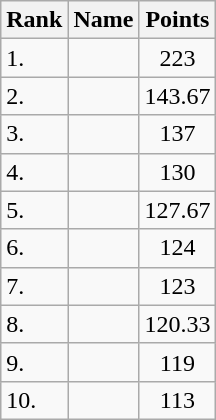<table class="wikitable sortable">
<tr>
<th>Rank</th>
<th>Name</th>
<th>Points</th>
</tr>
<tr>
<td>1.</td>
<td></td>
<td align=center>223</td>
</tr>
<tr>
<td>2.</td>
<td></td>
<td align=center>143.67</td>
</tr>
<tr>
<td>3.</td>
<td></td>
<td align=center>137</td>
</tr>
<tr>
<td>4.</td>
<td></td>
<td align=center>130</td>
</tr>
<tr>
<td>5.</td>
<td></td>
<td align=center>127.67</td>
</tr>
<tr>
<td>6.</td>
<td></td>
<td align=center>124</td>
</tr>
<tr>
<td>7.</td>
<td></td>
<td align=center>123</td>
</tr>
<tr>
<td>8.</td>
<td></td>
<td align=center>120.33</td>
</tr>
<tr>
<td>9.</td>
<td></td>
<td align=center>119</td>
</tr>
<tr>
<td>10.</td>
<td></td>
<td align=center>113</td>
</tr>
</table>
